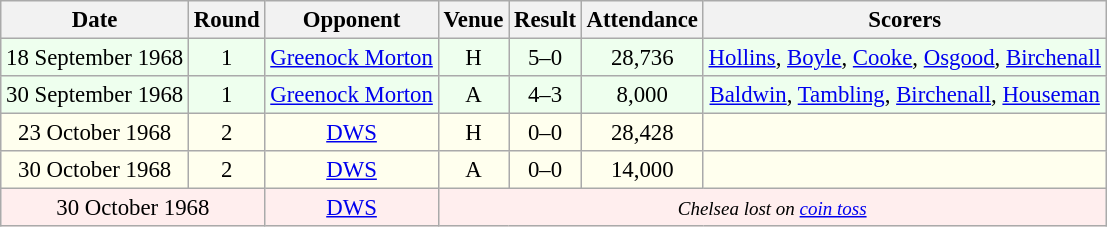<table class="wikitable sortable" style="font-size:95%; text-align:center">
<tr>
<th>Date</th>
<th>Round</th>
<th>Opponent</th>
<th>Venue</th>
<th>Result</th>
<th>Attendance</th>
<th>Scorers</th>
</tr>
<tr bgcolor = "#EEFFEE">
<td>18 September 1968</td>
<td>1</td>
<td><a href='#'>Greenock Morton</a></td>
<td>H</td>
<td>5–0</td>
<td>28,736</td>
<td><a href='#'>Hollins</a>, <a href='#'>Boyle</a>, <a href='#'>Cooke</a>, <a href='#'>Osgood</a>, <a href='#'>Birchenall</a></td>
</tr>
<tr bgcolor = "#EEFFEE">
<td>30 September 1968</td>
<td>1</td>
<td><a href='#'>Greenock Morton</a></td>
<td>A</td>
<td>4–3</td>
<td>8,000</td>
<td><a href='#'>Baldwin</a>, <a href='#'>Tambling</a>, <a href='#'>Birchenall</a>, <a href='#'>Houseman</a></td>
</tr>
<tr bgcolor = "#FFFFEE">
<td>23 October 1968</td>
<td>2</td>
<td><a href='#'>DWS</a></td>
<td>H</td>
<td>0–0</td>
<td>28,428</td>
<td></td>
</tr>
<tr bgcolor = "#FFFFEE">
<td>30 October 1968</td>
<td>2</td>
<td><a href='#'>DWS</a></td>
<td>A</td>
<td>0–0</td>
<td>14,000</td>
<td></td>
</tr>
<tr bgcolor = "#FFEEEE">
<td colspan="2" align=center>30 October 1968</td>
<td align=center><a href='#'>DWS</a></td>
<td colspan=4 align=center><small><em>Chelsea lost on <a href='#'>coin toss</a></em></small></td>
</tr>
</table>
